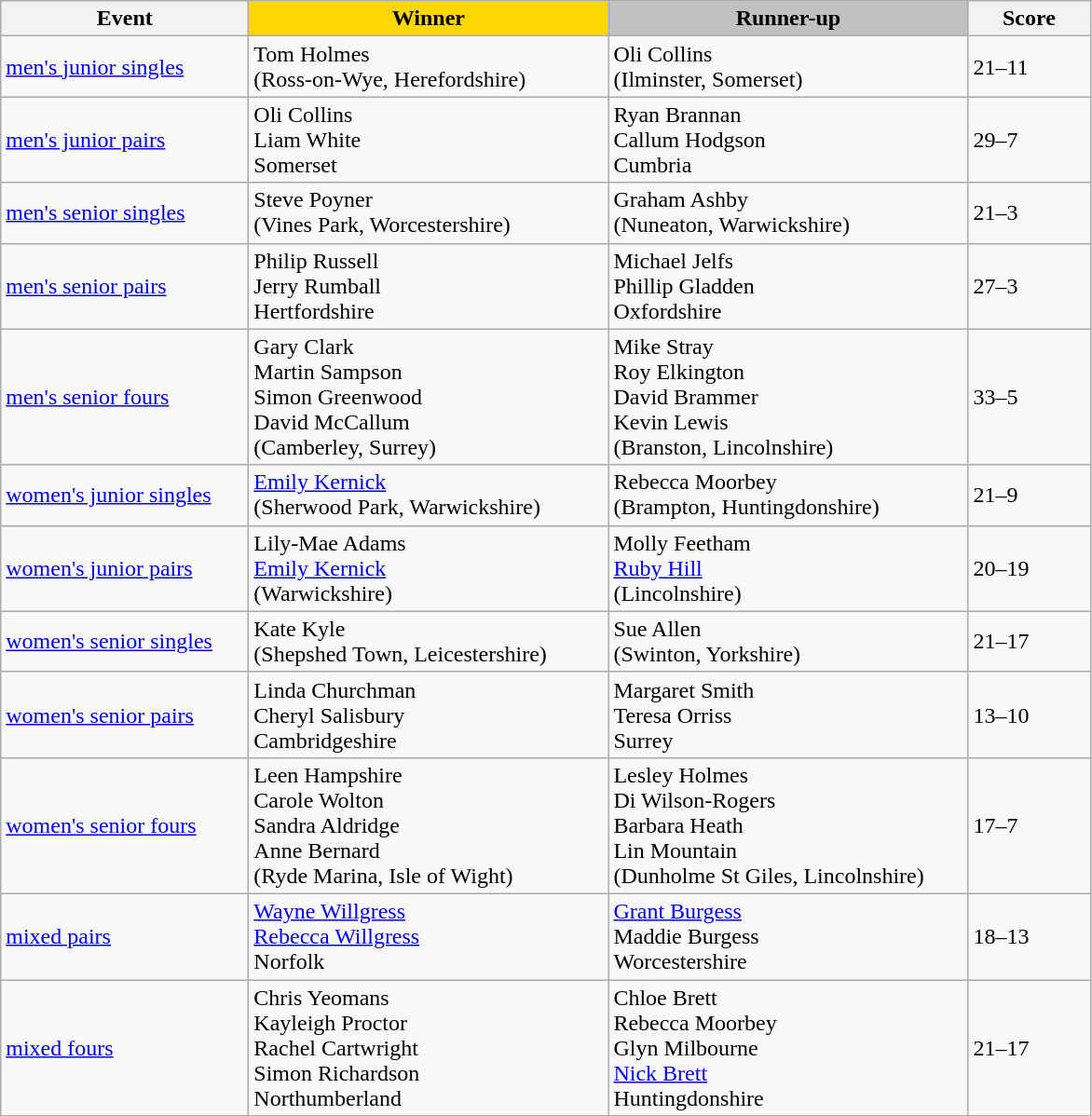<table class="wikitable" style="font-size: 100%">
<tr>
<th width=170>Event</th>
<th width=250 style="background-color: gold;">Winner</th>
<th width=250 style="background-color: silver;">Runner-up</th>
<th width=80>Score</th>
</tr>
<tr>
<td><a href='#'>men's junior singles</a></td>
<td>Tom Holmes<br>(Ross-on-Wye, Herefordshire)</td>
<td>Oli Collins<br>(Ilminster, Somerset)</td>
<td>21–11</td>
</tr>
<tr>
<td><a href='#'>men's junior pairs</a></td>
<td>Oli Collins<br>Liam White<br>Somerset</td>
<td>Ryan Brannan<br>Callum Hodgson<br>Cumbria</td>
<td>29–7</td>
</tr>
<tr>
<td><a href='#'>men's senior singles</a></td>
<td>Steve Poyner<br>(Vines Park, Worcestershire)</td>
<td>Graham Ashby<br>(Nuneaton, Warwickshire)</td>
<td>21–3</td>
</tr>
<tr>
<td><a href='#'>men's senior pairs</a></td>
<td>Philip Russell<br>Jerry Rumball<br>Hertfordshire</td>
<td>Michael Jelfs<br>Phillip Gladden<br>Oxfordshire</td>
<td>27–3</td>
</tr>
<tr>
<td><a href='#'>men's senior fours</a></td>
<td>Gary Clark<br>Martin Sampson<br>Simon Greenwood<br>David McCallum<br>(Camberley, Surrey)</td>
<td>Mike Stray<br>Roy Elkington<br>David Brammer<br>Kevin Lewis<br>(Branston, Lincolnshire)</td>
<td>33–5</td>
</tr>
<tr>
<td><a href='#'>women's junior singles</a></td>
<td><a href='#'>Emily Kernick</a><br>(Sherwood Park, Warwickshire)</td>
<td>Rebecca Moorbey<br>(Brampton, Huntingdonshire)</td>
<td>21–9</td>
</tr>
<tr>
<td><a href='#'>women's junior pairs</a></td>
<td>Lily-Mae Adams<br><a href='#'>Emily Kernick</a><br>(Warwickshire)</td>
<td>Molly Feetham<br><a href='#'>Ruby Hill</a><br>(Lincolnshire)</td>
<td>20–19</td>
</tr>
<tr>
<td><a href='#'>women's senior singles</a></td>
<td>Kate Kyle<br>(Shepshed Town, Leicestershire)</td>
<td>Sue Allen<br>(Swinton, Yorkshire)</td>
<td>21–17</td>
</tr>
<tr>
<td><a href='#'>women's senior pairs</a></td>
<td>Linda Churchman<br>Cheryl Salisbury<br>Cambridgeshire</td>
<td>Margaret Smith<br>Teresa Orriss<br>Surrey</td>
<td>13–10</td>
</tr>
<tr>
<td><a href='#'>women's senior fours</a></td>
<td>Leen Hampshire<br>Carole Wolton<br>Sandra Aldridge<br>Anne Bernard<br>(Ryde Marina, Isle of Wight)</td>
<td>Lesley Holmes<br>Di Wilson-Rogers<br>Barbara Heath<br>Lin Mountain<br>(Dunholme St Giles, Lincolnshire)</td>
<td>17–7</td>
</tr>
<tr>
<td><a href='#'>mixed pairs</a></td>
<td><a href='#'>Wayne Willgress</a><br><a href='#'>Rebecca Willgress</a><br>Norfolk</td>
<td><a href='#'>Grant Burgess</a><br>Maddie Burgess<br>Worcestershire</td>
<td>18–13</td>
</tr>
<tr>
<td><a href='#'>mixed fours</a></td>
<td>Chris Yeomans<br> Kayleigh Proctor<br>Rachel Cartwright<br>Simon Richardson<br>Northumberland</td>
<td>Chloe Brett<br>Rebecca Moorbey<br>Glyn Milbourne<br><a href='#'>Nick Brett</a><br>Huntingdonshire</td>
<td>21–17</td>
</tr>
</table>
